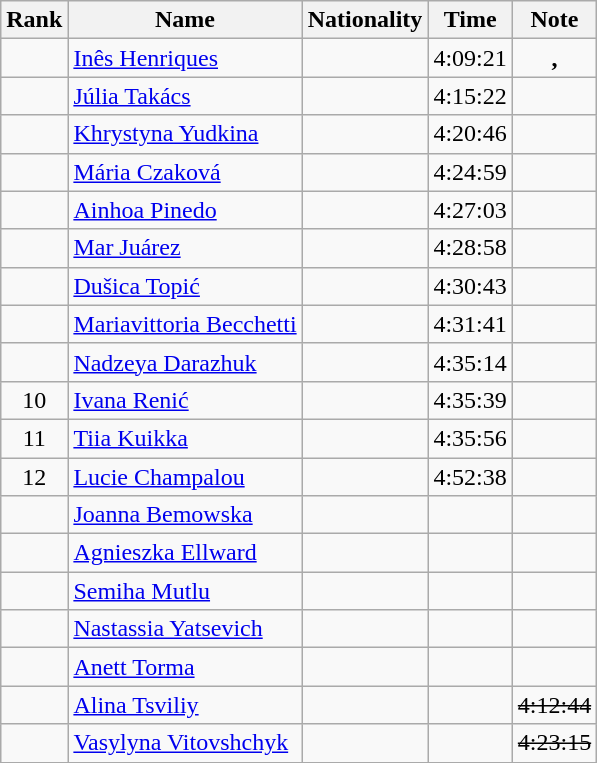<table class="wikitable sortable" style="text-align:center">
<tr>
<th>Rank</th>
<th>Name</th>
<th>Nationality</th>
<th>Time</th>
<th>Note</th>
</tr>
<tr>
<td></td>
<td align=left><a href='#'>Inês Henriques</a></td>
<td align=left></td>
<td>4:09:21</td>
<td><strong>, </strong></td>
</tr>
<tr>
<td></td>
<td align=left><a href='#'>Júlia Takács</a></td>
<td align=left></td>
<td>4:15:22</td>
<td></td>
</tr>
<tr>
<td></td>
<td align=left><a href='#'>Khrystyna Yudkina</a></td>
<td align=left></td>
<td>4:20:46</td>
<td></td>
</tr>
<tr>
<td></td>
<td align=left><a href='#'>Mária Czaková</a></td>
<td align=left></td>
<td>4:24:59</td>
<td></td>
</tr>
<tr>
<td></td>
<td align=left><a href='#'>Ainhoa Pinedo</a></td>
<td align=left></td>
<td>4:27:03</td>
<td></td>
</tr>
<tr>
<td></td>
<td align=left><a href='#'>Mar Juárez</a></td>
<td align=left></td>
<td>4:28:58</td>
<td></td>
</tr>
<tr>
<td></td>
<td align=left><a href='#'>Dušica Topić</a></td>
<td align=left></td>
<td>4:30:43</td>
<td><strong></strong></td>
</tr>
<tr>
<td></td>
<td align=left><a href='#'>Mariavittoria Becchetti</a></td>
<td align=left></td>
<td>4:31:41</td>
<td></td>
</tr>
<tr>
<td></td>
<td align=left><a href='#'>Nadzeya Darazhuk</a></td>
<td align=left></td>
<td>4:35:14</td>
<td></td>
</tr>
<tr>
<td>10</td>
<td align=left><a href='#'>Ivana Renić</a></td>
<td align=left></td>
<td>4:35:39</td>
<td><strong></strong></td>
</tr>
<tr>
<td>11</td>
<td align=left><a href='#'>Tiia Kuikka</a></td>
<td align=left></td>
<td>4:35:56</td>
<td></td>
</tr>
<tr>
<td>12</td>
<td align=left><a href='#'>Lucie Champalou</a></td>
<td align=left></td>
<td>4:52:38</td>
<td></td>
</tr>
<tr>
<td></td>
<td align=left><a href='#'>Joanna Bemowska</a></td>
<td align=left></td>
<td></td>
<td></td>
</tr>
<tr>
<td></td>
<td align=left><a href='#'>Agnieszka Ellward</a></td>
<td align=left></td>
<td></td>
<td></td>
</tr>
<tr>
<td></td>
<td align=left><a href='#'>Semiha Mutlu</a></td>
<td align=left></td>
<td></td>
<td></td>
</tr>
<tr>
<td></td>
<td align=left><a href='#'>Nastassia Yatsevich</a></td>
<td align=left></td>
<td></td>
<td></td>
</tr>
<tr>
<td></td>
<td align=left><a href='#'>Anett Torma</a></td>
<td align=left></td>
<td></td>
<td></td>
</tr>
<tr>
<td></td>
<td align=left><a href='#'>Alina Tsviliy</a></td>
<td align=left></td>
<td></td>
<td><s>4:12:44 <strong></strong></s></td>
</tr>
<tr>
<td></td>
<td align=left><a href='#'>Vasylyna Vitovshchyk</a></td>
<td align=left></td>
<td></td>
<td><s>4:23:15 </s></td>
</tr>
</table>
